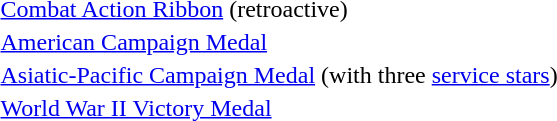<table>
<tr>
<td></td>
<td><a href='#'>Combat Action Ribbon</a> (retroactive)</td>
</tr>
<tr>
<td></td>
<td><a href='#'>American Campaign Medal</a></td>
</tr>
<tr>
<td></td>
<td><a href='#'>Asiatic-Pacific Campaign Medal</a> (with three <a href='#'>service stars</a>)</td>
</tr>
<tr>
<td></td>
<td><a href='#'>World War II Victory Medal</a></td>
</tr>
</table>
